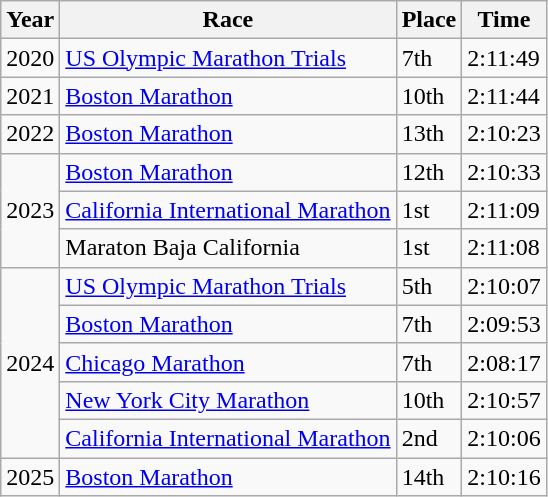<table class="wikitable">
<tr>
<th>Year</th>
<th>Race</th>
<th>Place</th>
<th>Time</th>
</tr>
<tr>
<td>2020</td>
<td><a href='#'>US Olympic Marathon Trials</a></td>
<td>7th</td>
<td>2:11:49</td>
</tr>
<tr>
<td>2021</td>
<td><a href='#'>Boston Marathon</a></td>
<td>10th</td>
<td>2:11:44</td>
</tr>
<tr>
<td>2022</td>
<td><a href='#'>Boston Marathon</a></td>
<td>13th</td>
<td>2:10:23</td>
</tr>
<tr>
<td rowspan="3">2023</td>
<td><a href='#'>Boston Marathon</a></td>
<td>12th</td>
<td>2:10:33</td>
</tr>
<tr>
<td><a href='#'>California International Marathon</a></td>
<td>1st</td>
<td>2:11:09</td>
</tr>
<tr>
<td>Maraton Baja California</td>
<td>1st</td>
<td>2:11:08</td>
</tr>
<tr>
<td rowspan="5">2024</td>
<td><a href='#'>US Olympic Marathon Trials</a></td>
<td>5th</td>
<td>2:10:07</td>
</tr>
<tr>
<td><a href='#'>Boston Marathon</a></td>
<td>7th</td>
<td>2:09:53</td>
</tr>
<tr>
<td><a href='#'>Chicago Marathon</a></td>
<td>7th</td>
<td>2:08:17</td>
</tr>
<tr>
<td><a href='#'>New York City Marathon</a></td>
<td>10th</td>
<td>2:10:57</td>
</tr>
<tr>
<td><a href='#'>California International Marathon</a></td>
<td>2nd</td>
<td>2:10:06</td>
</tr>
<tr>
<td>2025</td>
<td><a href='#'>Boston Marathon</a></td>
<td>14th</td>
<td>2:10:16</td>
</tr>
</table>
